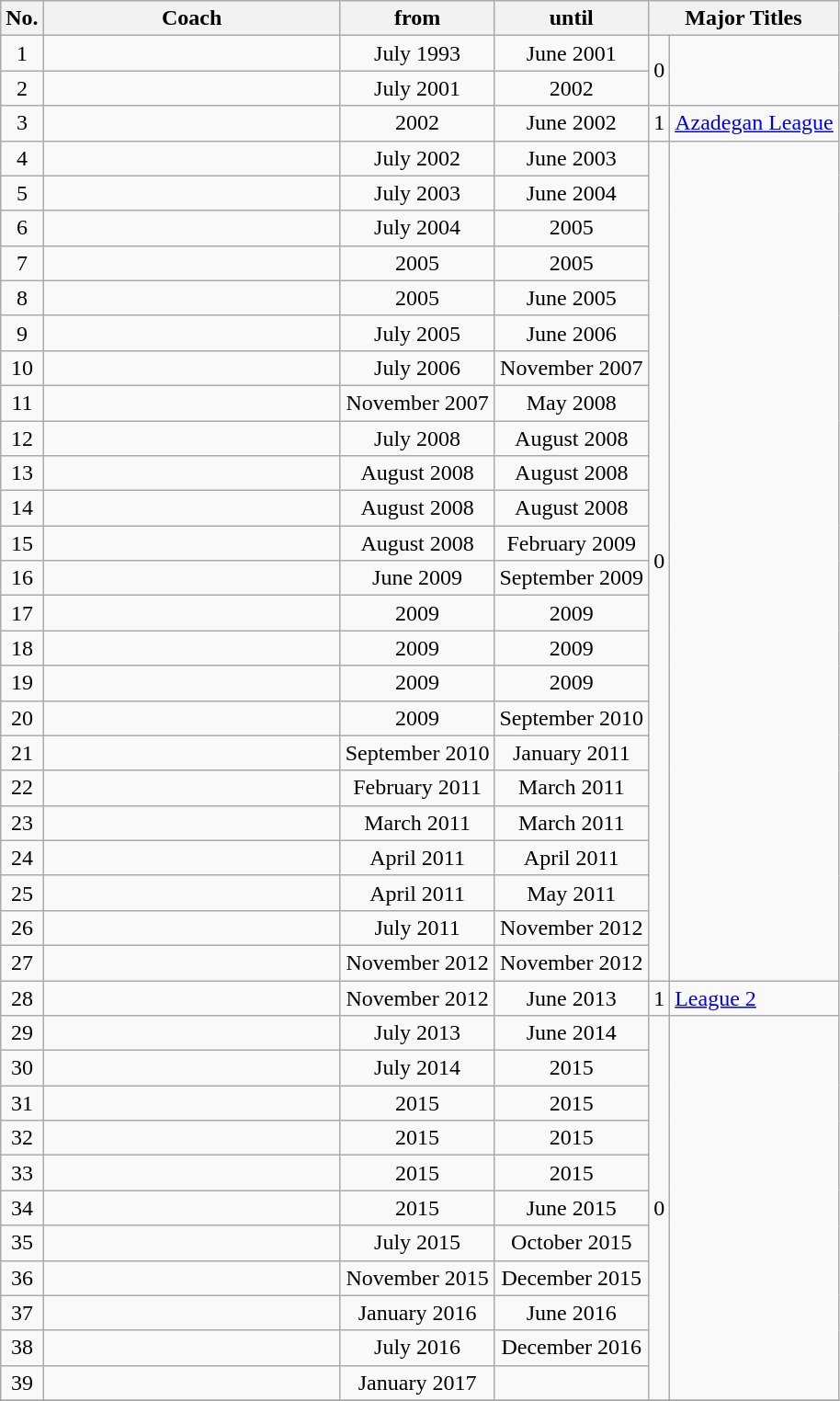<table class="wikitable sortable" style="text-align:center">
<tr>
<th>No.</th>
<th style="width:13em">Coach</th>
<th>from</th>
<th>until</th>
<th colspan ="2">Major Titles</th>
</tr>
<tr>
<td>1</td>
<td align=left> </td>
<td>July 1993</td>
<td>June 2001</td>
<td rowspan="2" style="text-align:center;">0</td>
<td rowspan="2"></td>
</tr>
<tr>
<td>2</td>
<td align=left> </td>
<td>July 2001</td>
<td>2002</td>
</tr>
<tr>
<td>3</td>
<td align=left> </td>
<td>2002</td>
<td>June 2002</td>
<td>1</td>
<td align=left><a href='#'>Azadegan League</a></td>
</tr>
<tr>
<td>4</td>
<td align=left> </td>
<td>July 2002</td>
<td>June 2003</td>
<td rowspan="24" style="text-align:center;">0</td>
<td rowspan="24"></td>
</tr>
<tr>
<td>5</td>
<td align=left> </td>
<td>July 2003</td>
<td>June 2004</td>
</tr>
<tr>
<td>6</td>
<td align=left> </td>
<td>July 2004</td>
<td>2005</td>
</tr>
<tr>
<td>7</td>
<td align=left> </td>
<td>2005</td>
<td>2005</td>
</tr>
<tr>
<td>8</td>
<td align=left> </td>
<td>2005</td>
<td>June 2005</td>
</tr>
<tr>
<td>9</td>
<td align=left> </td>
<td>July 2005</td>
<td>June 2006</td>
</tr>
<tr>
<td>10</td>
<td align=left> </td>
<td>July 2006</td>
<td>November 2007</td>
</tr>
<tr>
<td>11</td>
<td align=left> </td>
<td>November 2007</td>
<td>May 2008</td>
</tr>
<tr>
<td>12</td>
<td align=left> </td>
<td>July 2008</td>
<td>August 2008</td>
</tr>
<tr>
<td>13</td>
<td align=left> </td>
<td>August 2008</td>
<td>August 2008</td>
</tr>
<tr>
<td>14</td>
<td align=left> </td>
<td>August 2008</td>
<td>August 2008</td>
</tr>
<tr>
<td>15</td>
<td align=left> </td>
<td>August 2008</td>
<td>February 2009</td>
</tr>
<tr>
<td>16</td>
<td align=left> </td>
<td>June 2009</td>
<td>September 2009</td>
</tr>
<tr>
<td>17</td>
<td align=left> </td>
<td>2009</td>
<td>2009</td>
</tr>
<tr>
<td>18</td>
<td align=left> </td>
<td>2009</td>
<td>2009</td>
</tr>
<tr>
<td>19</td>
<td align=left> </td>
<td>2009</td>
<td>2009</td>
</tr>
<tr>
<td>20</td>
<td align=left> </td>
<td>2009</td>
<td>September 2010</td>
</tr>
<tr>
<td>21</td>
<td align=left> </td>
<td>September 2010</td>
<td>January 2011</td>
</tr>
<tr>
<td>22</td>
<td align=left> </td>
<td>February 2011</td>
<td>March 2011</td>
</tr>
<tr>
<td>23</td>
<td align=left> </td>
<td>March 2011</td>
<td>March 2011</td>
</tr>
<tr>
<td>24</td>
<td align=left> </td>
<td>April 2011</td>
<td>April 2011</td>
</tr>
<tr>
<td>25</td>
<td align=left> </td>
<td>April 2011</td>
<td>May 2011</td>
</tr>
<tr>
<td>26</td>
<td align=left> </td>
<td>July 2011</td>
<td>November 2012</td>
</tr>
<tr>
<td>27</td>
<td align=left> </td>
<td>November 2012</td>
<td>November 2012</td>
</tr>
<tr>
<td>28</td>
<td align=left> </td>
<td>November 2012</td>
<td>June 2013</td>
<td>1</td>
<td align=left><a href='#'>League 2</a></td>
</tr>
<tr>
<td>29</td>
<td align=left> </td>
<td>July 2013</td>
<td>June 2014</td>
<td rowspan="11" style="text-align:center;">0</td>
<td rowspan="11"></td>
</tr>
<tr>
<td>30</td>
<td align=left> </td>
<td>July 2014</td>
<td>2015</td>
</tr>
<tr>
<td>31</td>
<td align=left> </td>
<td>2015</td>
<td>2015</td>
</tr>
<tr>
<td>32</td>
<td align=left> </td>
<td>2015</td>
<td>2015</td>
</tr>
<tr>
<td>33</td>
<td align=left> </td>
<td>2015</td>
<td>2015</td>
</tr>
<tr>
<td>34</td>
<td align=left> </td>
<td>2015</td>
<td>June 2015</td>
</tr>
<tr>
<td>35</td>
<td align=left> </td>
<td>July 2015</td>
<td>October 2015</td>
</tr>
<tr>
<td>36</td>
<td align=left> </td>
<td>November 2015</td>
<td>December 2015</td>
</tr>
<tr>
<td>37</td>
<td align=left> </td>
<td>January 2016</td>
<td>June 2016</td>
</tr>
<tr>
<td>38</td>
<td align=left> </td>
<td>July 2016</td>
<td>December 2016</td>
</tr>
<tr>
<td>39</td>
<td align=left> </td>
<td>January 2017</td>
<td></td>
</tr>
<tr>
</tr>
</table>
